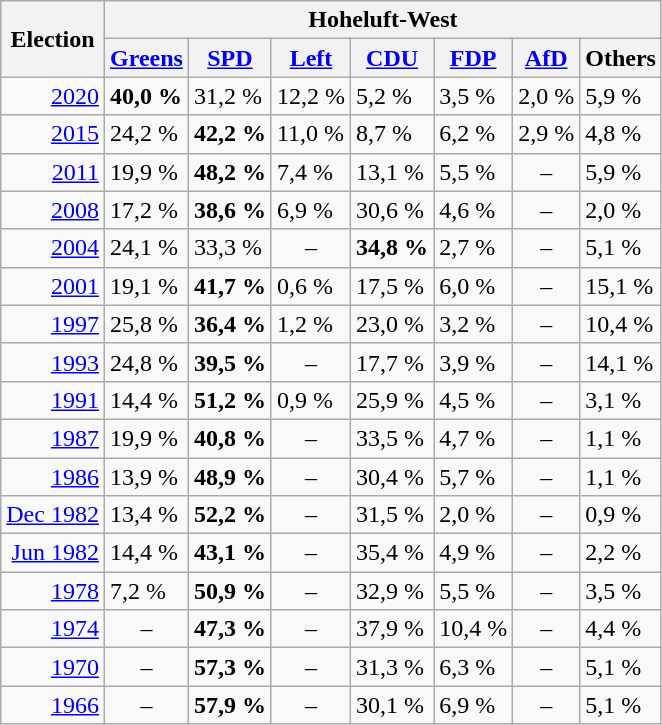<table class="wikitable zebra">
<tr class="hintergrundfarbe5">
<th rowspan="2">Election</th>
<th colspan="8">Hoheluft-West</th>
</tr>
<tr class="hintergrundfarbe5">
<th><a href='#'>Greens</a></th>
<th><a href='#'>SPD</a></th>
<th><a href='#'>Left</a></th>
<th><a href='#'>CDU</a></th>
<th><a href='#'>FDP</a></th>
<th><a href='#'>AfD</a></th>
<th>Others</th>
</tr>
<tr>
<td align="right"><a href='#'>2020</a></td>
<td><strong>40,0 %</strong></td>
<td>31,2 %</td>
<td>12,2 %</td>
<td>5,2 %</td>
<td>3,5 %</td>
<td>2,0 %</td>
<td>5,9 %</td>
</tr>
<tr>
<td align="right"><a href='#'>2015</a></td>
<td>24,2 %</td>
<td><strong>42,2 %</strong></td>
<td>11,0 %</td>
<td>8,7 %</td>
<td>6,2 %</td>
<td>2,9 %</td>
<td>4,8 %</td>
</tr>
<tr>
<td align="right"><a href='#'>2011</a></td>
<td>19,9 %</td>
<td><strong>48,2 %</strong></td>
<td>7,4 %</td>
<td>13,1 %</td>
<td>5,5 %</td>
<td style="text-align:center">–</td>
<td>5,9 %</td>
</tr>
<tr>
<td align="right"><a href='#'>2008</a></td>
<td>17,2 %</td>
<td><strong>38,6 %</strong></td>
<td>6,9 %</td>
<td>30,6 %</td>
<td>4,6 %</td>
<td style="text-align:center">–</td>
<td>2,0 %</td>
</tr>
<tr>
<td align="right"><a href='#'>2004</a></td>
<td>24,1 %</td>
<td>33,3 %</td>
<td style="text-align:center">–</td>
<td><strong>34,8 %</strong></td>
<td>2,7 %</td>
<td style="text-align:center">–</td>
<td>5,1 %</td>
</tr>
<tr>
<td align="right"><a href='#'>2001</a></td>
<td>19,1 %</td>
<td><strong>41,7 %</strong></td>
<td>0,6 %</td>
<td>17,5 %</td>
<td>6,0 %</td>
<td style="text-align:center">–</td>
<td>15,1 %</td>
</tr>
<tr>
<td align="right"><a href='#'>1997</a></td>
<td>25,8 %</td>
<td><strong>36,4 %</strong></td>
<td>1,2 %</td>
<td>23,0 %</td>
<td>3,2 %</td>
<td style="text-align:center">–</td>
<td>10,4 %</td>
</tr>
<tr>
<td align="right"><a href='#'>1993</a></td>
<td>24,8 %</td>
<td><strong>39,5 %</strong></td>
<td style="text-align:center">–</td>
<td>17,7 %</td>
<td>3,9 %</td>
<td style="text-align:center">–</td>
<td>14,1 %</td>
</tr>
<tr>
<td align="right"><a href='#'>1991</a></td>
<td>14,4 %</td>
<td><strong>51,2 %</strong></td>
<td>0,9 %</td>
<td>25,9 %</td>
<td>4,5 %</td>
<td style="text-align:center">–</td>
<td>3,1 %</td>
</tr>
<tr>
<td align="right"><a href='#'>1987</a></td>
<td>19,9 %</td>
<td><strong>40,8 %</strong></td>
<td style="text-align:center">–</td>
<td>33,5 %</td>
<td>4,7 %</td>
<td style="text-align:center">–</td>
<td>1,1 %</td>
</tr>
<tr>
<td align="right"><a href='#'>1986</a></td>
<td>13,9 %</td>
<td><strong>48,9 %</strong></td>
<td style="text-align:center">–</td>
<td>30,4 %</td>
<td>5,7 %</td>
<td style="text-align:center">–</td>
<td>1,1 %</td>
</tr>
<tr>
<td align="right"><a href='#'>Dec 1982</a></td>
<td>13,4 %</td>
<td><strong>52,2 %</strong></td>
<td style="text-align:center">–</td>
<td>31,5 %</td>
<td>2,0 %</td>
<td style="text-align:center">–</td>
<td>0,9 %</td>
</tr>
<tr>
<td align="right"><a href='#'>Jun 1982</a></td>
<td>14,4 %</td>
<td><strong>43,1 %</strong></td>
<td style="text-align:center">–</td>
<td>35,4 %</td>
<td>4,9 %</td>
<td style="text-align:center">–</td>
<td>2,2 %</td>
</tr>
<tr>
<td align="right"><a href='#'>1978</a></td>
<td>7,2 %</td>
<td><strong>50,9 %</strong></td>
<td style="text-align:center">–</td>
<td>32,9 %</td>
<td>5,5 %</td>
<td style="text-align:center">–</td>
<td>3,5 %</td>
</tr>
<tr>
<td align="right"><a href='#'>1974</a></td>
<td style="text-align:center">–</td>
<td><strong>47,3 %</strong></td>
<td style="text-align:center">–</td>
<td>37,9 %</td>
<td>10,4 %</td>
<td style="text-align:center">–</td>
<td>4,4 %</td>
</tr>
<tr>
<td align="right"><a href='#'>1970</a></td>
<td style="text-align:center">–</td>
<td><strong>57,3 %</strong></td>
<td style="text-align:center">–</td>
<td>31,3 %</td>
<td>6,3 %</td>
<td style="text-align:center">–</td>
<td>5,1 %</td>
</tr>
<tr>
<td align="right"><a href='#'>1966</a></td>
<td style="text-align:center">–</td>
<td><strong>57,9 %</strong></td>
<td style="text-align:center">–</td>
<td>30,1 %</td>
<td>6,9 %</td>
<td style="text-align:center">–</td>
<td>5,1 %</td>
</tr>
</table>
